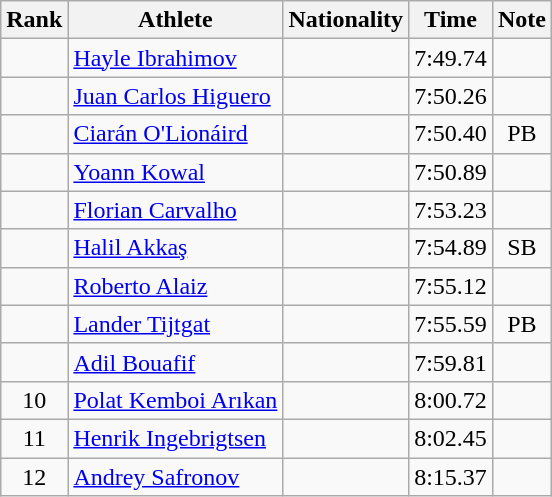<table class="wikitable sortable" style="text-align:center">
<tr>
<th>Rank</th>
<th>Athlete</th>
<th>Nationality</th>
<th>Time</th>
<th>Note</th>
</tr>
<tr>
<td></td>
<td align=left><a href='#'>Hayle Ibrahimov</a></td>
<td align=left></td>
<td>7:49.74</td>
<td></td>
</tr>
<tr>
<td></td>
<td align=left><a href='#'>Juan Carlos Higuero</a></td>
<td align=left></td>
<td>7:50.26</td>
<td></td>
</tr>
<tr>
<td></td>
<td align=left><a href='#'>Ciarán O'Lionáird</a></td>
<td align=left></td>
<td>7:50.40</td>
<td>PB</td>
</tr>
<tr>
<td></td>
<td align=left><a href='#'>Yoann Kowal</a></td>
<td align=left></td>
<td>7:50.89</td>
<td></td>
</tr>
<tr>
<td></td>
<td align=left><a href='#'>Florian Carvalho</a></td>
<td align=left></td>
<td>7:53.23</td>
<td></td>
</tr>
<tr>
<td></td>
<td align=left><a href='#'>Halil Akkaş</a></td>
<td align=left></td>
<td>7:54.89</td>
<td>SB</td>
</tr>
<tr>
<td></td>
<td align=left><a href='#'>Roberto Alaiz</a></td>
<td align=left></td>
<td>7:55.12</td>
<td></td>
</tr>
<tr>
<td></td>
<td align=left><a href='#'>Lander Tijtgat</a></td>
<td align=left></td>
<td>7:55.59</td>
<td>PB</td>
</tr>
<tr>
<td></td>
<td align=left><a href='#'>Adil Bouafif</a></td>
<td align=left></td>
<td>7:59.81</td>
<td></td>
</tr>
<tr>
<td>10</td>
<td align=left><a href='#'>Polat Kemboi Arıkan</a></td>
<td align=left></td>
<td>8:00.72</td>
<td></td>
</tr>
<tr>
<td>11</td>
<td align=left><a href='#'>Henrik Ingebrigtsen</a></td>
<td align=left></td>
<td>8:02.45</td>
<td></td>
</tr>
<tr>
<td>12</td>
<td align=left><a href='#'>Andrey Safronov</a></td>
<td align=left></td>
<td>8:15.37</td>
<td></td>
</tr>
</table>
